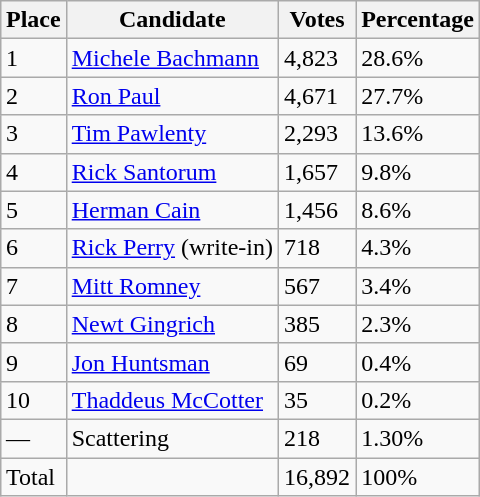<table class="wikitable" style="margin:auto;">
<tr>
<th>Place</th>
<th>Candidate</th>
<th>Votes</th>
<th>Percentage</th>
</tr>
<tr>
<td>1</td>
<td><a href='#'>Michele Bachmann</a></td>
<td>4,823</td>
<td>28.6%</td>
</tr>
<tr>
<td>2</td>
<td><a href='#'>Ron Paul</a></td>
<td>4,671</td>
<td>27.7%</td>
</tr>
<tr>
<td>3</td>
<td><a href='#'>Tim Pawlenty</a></td>
<td>2,293</td>
<td>13.6%</td>
</tr>
<tr>
<td>4</td>
<td><a href='#'>Rick Santorum</a></td>
<td>1,657</td>
<td>9.8%</td>
</tr>
<tr>
<td>5</td>
<td><a href='#'>Herman Cain</a></td>
<td>1,456</td>
<td>8.6%</td>
</tr>
<tr>
<td>6</td>
<td><a href='#'>Rick Perry</a> (write-in)</td>
<td>718</td>
<td>4.3%</td>
</tr>
<tr>
<td>7</td>
<td><a href='#'>Mitt Romney</a></td>
<td>567</td>
<td>3.4%</td>
</tr>
<tr>
<td>8</td>
<td><a href='#'>Newt Gingrich</a></td>
<td>385</td>
<td>2.3%</td>
</tr>
<tr>
<td>9</td>
<td><a href='#'>Jon Huntsman</a></td>
<td>69</td>
<td>0.4%</td>
</tr>
<tr>
<td>10</td>
<td><a href='#'>Thaddeus McCotter</a></td>
<td>35</td>
<td>0.2%</td>
</tr>
<tr>
<td>—</td>
<td>Scattering</td>
<td>218</td>
<td>1.30%</td>
</tr>
<tr>
<td>Total</td>
<td></td>
<td>16,892</td>
<td>100%</td>
</tr>
</table>
